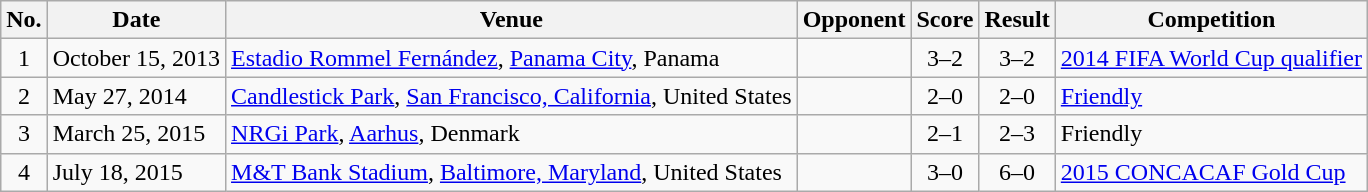<table class="wikitable sortable">
<tr>
<th scope="col">No.</th>
<th scope="col">Date</th>
<th scope="col">Venue</th>
<th scope="col">Opponent</th>
<th scope="col">Score</th>
<th scope="col">Result</th>
<th scope="col">Competition</th>
</tr>
<tr>
<td align="center">1</td>
<td>October 15, 2013</td>
<td><a href='#'>Estadio Rommel Fernández</a>, <a href='#'>Panama City</a>, Panama</td>
<td></td>
<td align="center">3–2</td>
<td align="center">3–2</td>
<td><a href='#'>2014 FIFA World Cup qualifier</a></td>
</tr>
<tr>
<td align="center">2</td>
<td>May 27, 2014</td>
<td><a href='#'>Candlestick Park</a>, <a href='#'>San Francisco, California</a>, United States</td>
<td></td>
<td align="center">2–0</td>
<td align="center">2–0</td>
<td><a href='#'>Friendly</a></td>
</tr>
<tr>
<td align="center">3</td>
<td>March 25, 2015</td>
<td><a href='#'>NRGi Park</a>, <a href='#'>Aarhus</a>, Denmark</td>
<td></td>
<td align="center">2–1</td>
<td align="center">2–3</td>
<td>Friendly</td>
</tr>
<tr>
<td align="center">4</td>
<td>July 18, 2015</td>
<td><a href='#'>M&T Bank Stadium</a>, <a href='#'>Baltimore, Maryland</a>, United States</td>
<td></td>
<td align="center">3–0</td>
<td align="center">6–0</td>
<td><a href='#'>2015 CONCACAF Gold Cup</a></td>
</tr>
</table>
